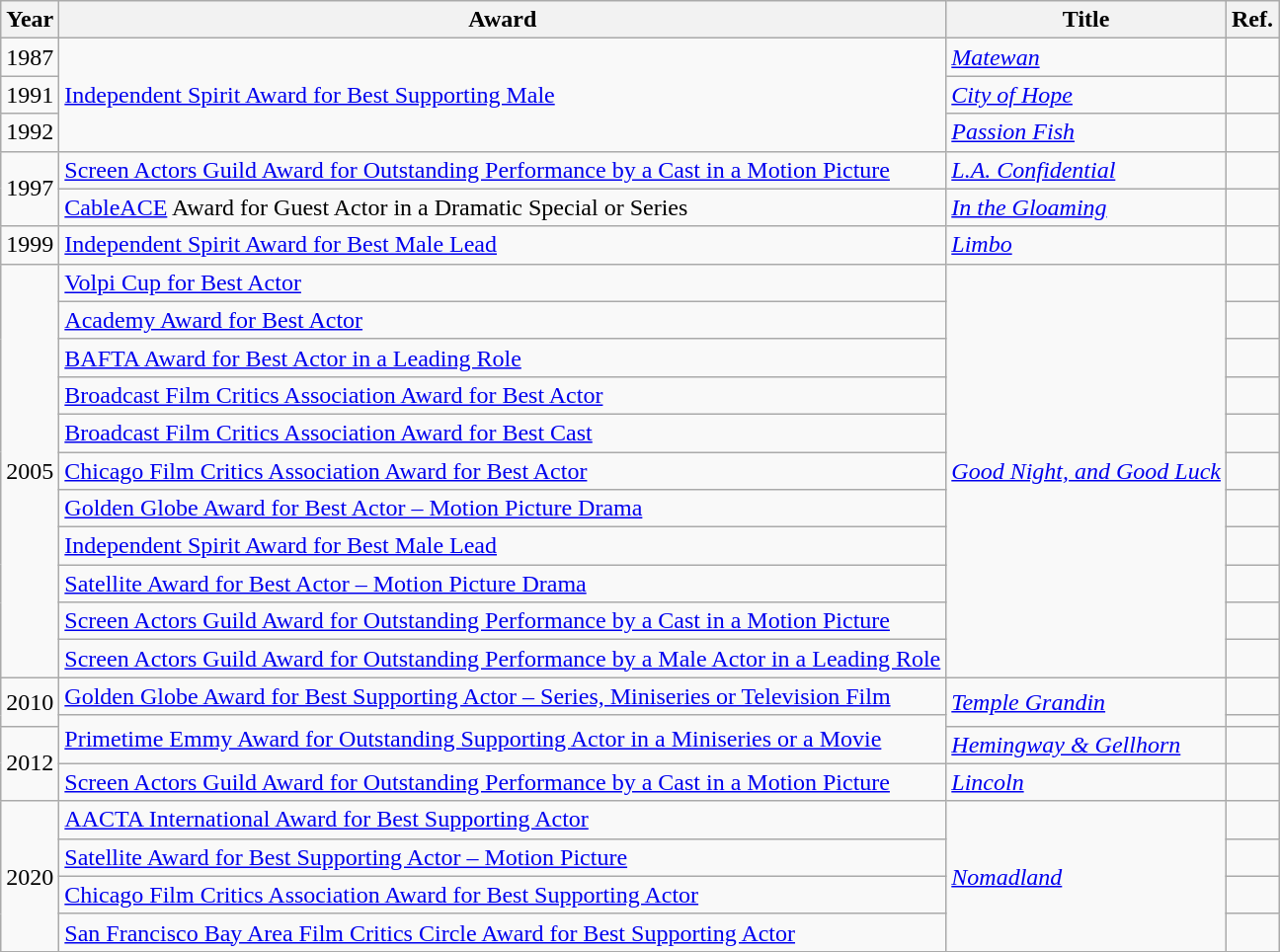<table class="wikitable unsortable">
<tr>
<th>Year</th>
<th>Award</th>
<th>Title</th>
<th>Ref.</th>
</tr>
<tr>
<td>1987</td>
<td rowspan="3"><a href='#'>Independent Spirit Award for Best Supporting Male</a></td>
<td><em><a href='#'>Matewan</a></em></td>
<td></td>
</tr>
<tr>
<td>1991</td>
<td><em><a href='#'>City of Hope</a></em></td>
<td></td>
</tr>
<tr>
<td>1992</td>
<td><em><a href='#'>Passion Fish</a></em></td>
<td></td>
</tr>
<tr>
<td rowspan="2">1997</td>
<td><a href='#'>Screen Actors Guild Award for Outstanding Performance by a Cast in a Motion Picture</a></td>
<td><em><a href='#'>L.A. Confidential</a></em></td>
<td></td>
</tr>
<tr>
<td><a href='#'>CableACE</a> Award for Guest Actor in a Dramatic Special or Series</td>
<td><em><a href='#'>In the Gloaming</a></em></td>
<td></td>
</tr>
<tr>
<td>1999</td>
<td><a href='#'>Independent Spirit Award for Best Male Lead</a></td>
<td><em><a href='#'>Limbo</a></em></td>
<td></td>
</tr>
<tr>
<td rowspan=11>2005</td>
<td><a href='#'>Volpi Cup for Best Actor</a></td>
<td rowspan=11><em><a href='#'>Good Night, and Good Luck</a></em></td>
<td></td>
</tr>
<tr>
<td><a href='#'>Academy Award for Best Actor</a></td>
<td></td>
</tr>
<tr>
<td><a href='#'>BAFTA Award for Best Actor in a Leading Role</a></td>
<td></td>
</tr>
<tr>
<td><a href='#'>Broadcast Film Critics Association Award for Best Actor</a></td>
<td></td>
</tr>
<tr>
<td><a href='#'>Broadcast Film Critics Association Award for Best Cast</a></td>
<td></td>
</tr>
<tr>
<td><a href='#'>Chicago Film Critics Association Award for Best Actor</a></td>
<td></td>
</tr>
<tr>
<td><a href='#'>Golden Globe Award for Best Actor – Motion Picture Drama</a></td>
<td></td>
</tr>
<tr>
<td><a href='#'>Independent Spirit Award for Best Male Lead</a></td>
<td></td>
</tr>
<tr>
<td><a href='#'>Satellite Award for Best Actor – Motion Picture Drama</a></td>
<td></td>
</tr>
<tr>
<td><a href='#'>Screen Actors Guild Award for Outstanding Performance by a Cast in a Motion Picture</a></td>
<td></td>
</tr>
<tr>
<td><a href='#'>Screen Actors Guild Award for Outstanding Performance by a Male Actor in a Leading Role</a></td>
<td></td>
</tr>
<tr>
<td rowspan=2>2010</td>
<td><a href='#'>Golden Globe Award for Best Supporting Actor – Series, Miniseries or Television Film</a></td>
<td rowspan=2><em><a href='#'>Temple Grandin</a></em></td>
<td></td>
</tr>
<tr>
<td rowspan="2"><a href='#'>Primetime Emmy Award for Outstanding Supporting Actor in a Miniseries or a Movie</a></td>
<td></td>
</tr>
<tr>
<td rowspan="2">2012</td>
<td><em><a href='#'>Hemingway & Gellhorn</a></em></td>
<td></td>
</tr>
<tr>
<td><a href='#'>Screen Actors Guild Award for Outstanding Performance by a Cast in a Motion Picture</a></td>
<td><em><a href='#'>Lincoln</a></em></td>
<td></td>
</tr>
<tr>
<td rowspan=4>2020</td>
<td><a href='#'>AACTA International Award for Best Supporting Actor</a></td>
<td rowspan=4><em><a href='#'>Nomadland</a></em></td>
<td></td>
</tr>
<tr>
<td><a href='#'>Satellite Award for Best Supporting Actor – Motion Picture</a></td>
<td></td>
</tr>
<tr>
<td><a href='#'>Chicago Film Critics Association Award for Best Supporting Actor</a></td>
<td></td>
</tr>
<tr>
<td><a href='#'>San Francisco Bay Area Film Critics Circle Award for Best Supporting Actor</a></td>
<td></td>
</tr>
<tr>
</tr>
</table>
